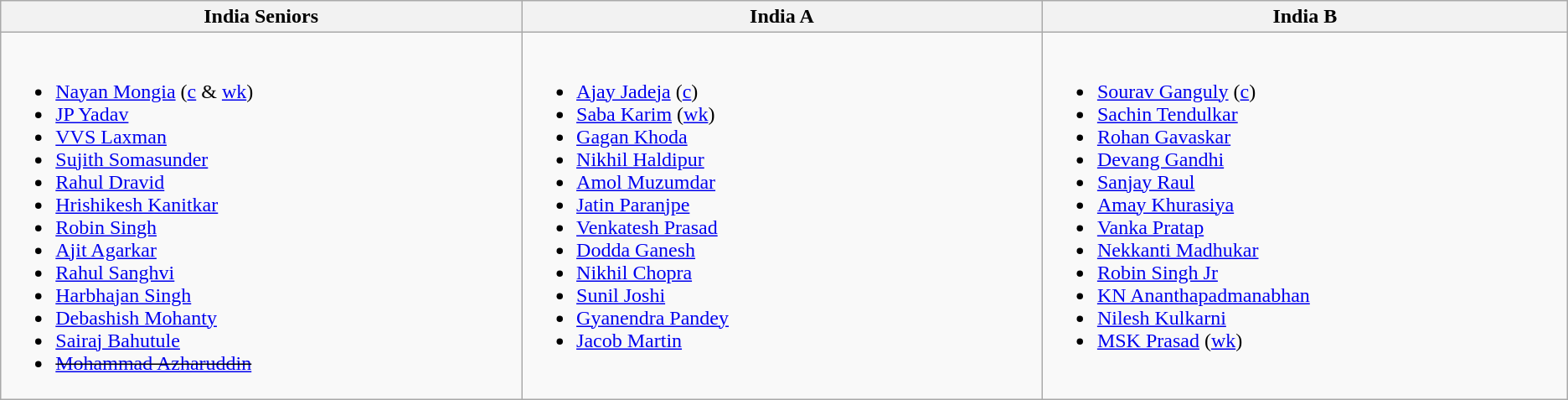<table class="wikitable">
<tr>
<th style="width:15%;"> India Seniors </th>
<th style="width:15%;"> India A </th>
<th style="width:15%;"> India B </th>
</tr>
<tr style="vertical-align:top">
<td><br><ul><li><a href='#'>Nayan Mongia</a> (<a href='#'>c</a> & <a href='#'>wk</a>)</li><li><a href='#'>JP Yadav</a></li><li><a href='#'>VVS Laxman</a></li><li><a href='#'>Sujith Somasunder</a></li><li><a href='#'>Rahul Dravid</a></li><li><a href='#'>Hrishikesh Kanitkar</a></li><li><a href='#'>Robin Singh</a></li><li><a href='#'>Ajit Agarkar</a></li><li><a href='#'>Rahul Sanghvi</a></li><li><a href='#'>Harbhajan Singh</a></li><li><a href='#'>Debashish Mohanty</a></li><li><a href='#'>Sairaj Bahutule</a></li><li><s><a href='#'>Mohammad Azharuddin</a></s></li></ul></td>
<td><br><ul><li><a href='#'>Ajay Jadeja</a> (<a href='#'>c</a>)</li><li><a href='#'>Saba Karim</a> (<a href='#'>wk</a>)</li><li><a href='#'>Gagan Khoda</a></li><li><a href='#'>Nikhil Haldipur</a></li><li><a href='#'>Amol Muzumdar</a></li><li><a href='#'>Jatin Paranjpe</a></li><li><a href='#'>Venkatesh Prasad</a></li><li><a href='#'>Dodda Ganesh</a></li><li><a href='#'>Nikhil Chopra</a></li><li><a href='#'>Sunil Joshi</a></li><li><a href='#'>Gyanendra Pandey</a></li><li><a href='#'>Jacob Martin</a></li></ul></td>
<td><br><ul><li><a href='#'>Sourav Ganguly</a> (<a href='#'>c</a>)</li><li><a href='#'>Sachin Tendulkar</a></li><li><a href='#'>Rohan Gavaskar</a></li><li><a href='#'>Devang Gandhi</a></li><li><a href='#'>Sanjay Raul</a></li><li><a href='#'>Amay Khurasiya</a></li><li><a href='#'>Vanka Pratap</a></li><li><a href='#'>Nekkanti Madhukar</a></li><li><a href='#'>Robin Singh Jr</a></li><li><a href='#'>KN Ananthapadmanabhan</a></li><li><a href='#'>Nilesh Kulkarni</a></li><li><a href='#'>MSK Prasad</a> (<a href='#'>wk</a>)</li></ul></td>
</tr>
</table>
